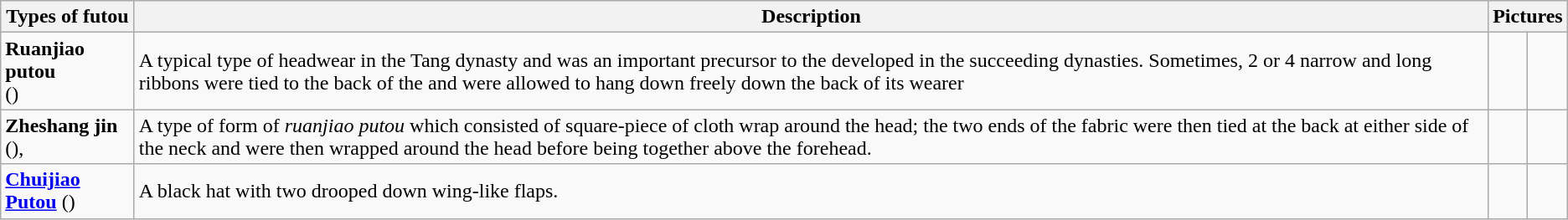<table class="wikitable">
<tr>
<th>Types of futou</th>
<th>Description</th>
<th colspan="2">Pictures</th>
</tr>
<tr>
<td><strong>Ruanjiao putou</strong><br>()</td>
<td>A typical type of headwear in the Tang dynasty and was an important precursor to the  developed in the succeeding dynasties. Sometimes, 2 or 4 narrow and long ribbons were tied to the back of the  and were allowed to hang down freely down the back of its wearer</td>
<td></td>
<td></td>
</tr>
<tr>
<td><strong>Zheshang jin</strong> (),</td>
<td>A type of form of <em>ruanjiao putou</em> which consisted of square-piece of cloth wrap around the head; the two ends of the fabric were then tied at the back at either side of the neck and were then wrapped around the head before being together above the forehead.</td>
<td></td>
<td></td>
</tr>
<tr>
<td><a href='#'><strong>Chuijiao Putou</strong></a> ()</td>
<td>A black hat with two drooped down wing-like flaps.</td>
<td></td>
<td></td>
</tr>
</table>
